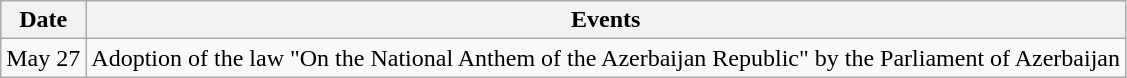<table class="wikitable">
<tr>
<th>Date</th>
<th>Events</th>
</tr>
<tr>
<td>May 27</td>
<td>Adoption of the law "On the National Anthem of the Azerbaijan Republic" by the Parliament of Azerbaijan </td>
</tr>
</table>
